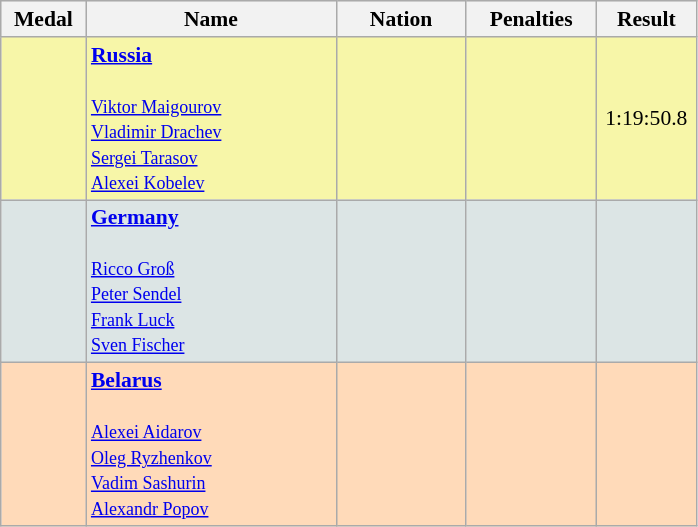<table class=wikitable style="border:1px solid #AAAAAA;font-size:90%">
<tr bgcolor="#E4E4E4">
<th style="border-bottom:1px solid #AAAAAA" width=50>Medal</th>
<th style="border-bottom:1px solid #AAAAAA" width=160>Name</th>
<th style="border-bottom:1px solid #AAAAAA" width=80>Nation</th>
<th style="border-bottom:1px solid #AAAAAA" width=80>Penalties</th>
<th style="border-bottom:1px solid #AAAAAA" width=60>Result</th>
</tr>
<tr bgcolor="#F7F6A8">
<td align="center"></td>
<td><strong><a href='#'>Russia</a></strong><br><br><small><a href='#'>Viktor Maigourov</a><br><a href='#'>Vladimir Drachev</a><br><a href='#'>Sergei Tarasov</a><br><a href='#'>Alexei Kobelev</a></small></td>
<td></td>
<td align="center"></td>
<td align="center">1:19:50.8</td>
</tr>
<tr bgcolor="#DCE5E5">
<td align="center"></td>
<td><strong><a href='#'>Germany</a></strong><br><br><small><a href='#'>Ricco Groß</a><br><a href='#'>Peter Sendel</a><br><a href='#'>Frank Luck</a><br><a href='#'>Sven Fischer</a></small></td>
<td></td>
<td align="center"></td>
<td align="right"></td>
</tr>
<tr bgcolor="#FFDAB9">
<td align="center"></td>
<td><strong><a href='#'>Belarus</a></strong><br><br><small><a href='#'>Alexei Aidarov</a><br><a href='#'>Oleg Ryzhenkov</a><br><a href='#'>Vadim Sashurin</a><br><a href='#'>Alexandr Popov</a></small></td>
<td></td>
<td align="center"></td>
<td align="right"></td>
</tr>
</table>
